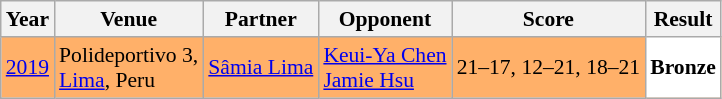<table class="sortable wikitable" style="font-size: 90%;">
<tr>
<th>Year</th>
<th>Venue</th>
<th>Partner</th>
<th>Opponent</th>
<th>Score</th>
<th>Result</th>
</tr>
<tr style="background:#FFB069">
<td align="center"><a href='#'>2019</a></td>
<td align="left">Polideportivo 3,<br><a href='#'>Lima</a>, Peru</td>
<td align="left"> <a href='#'>Sâmia Lima</a></td>
<td align="left"> <a href='#'>Keui-Ya Chen</a><br> <a href='#'>Jamie Hsu</a></td>
<td align="left">21–17, 12–21, 18–21</td>
<td style="text-align:left; background:white"> <strong>Bronze</strong></td>
</tr>
</table>
